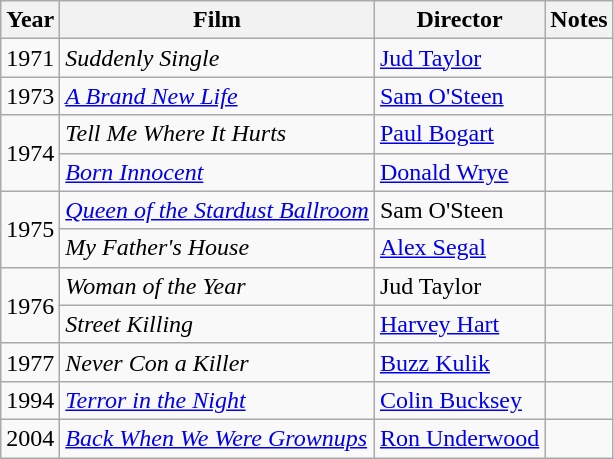<table class="wikitable">
<tr>
<th>Year</th>
<th>Film</th>
<th>Director</th>
<th>Notes</th>
</tr>
<tr>
<td>1971</td>
<td><em>Suddenly Single</em></td>
<td><a href='#'>Jud Taylor</a></td>
<td></td>
</tr>
<tr>
<td>1973</td>
<td><em><a href='#'>A Brand New Life</a></em></td>
<td><a href='#'>Sam O'Steen</a></td>
<td></td>
</tr>
<tr>
<td rowspan=2>1974</td>
<td><em>Tell Me Where It Hurts</em></td>
<td><a href='#'>Paul Bogart</a></td>
<td></td>
</tr>
<tr>
<td><em><a href='#'>Born Innocent</a></em></td>
<td><a href='#'>Donald Wrye</a></td>
<td></td>
</tr>
<tr>
<td rowspan=2>1975</td>
<td><em><a href='#'>Queen of the Stardust Ballroom</a></em></td>
<td>Sam O'Steen</td>
<td></td>
</tr>
<tr>
<td><em>My Father's House</em></td>
<td><a href='#'>Alex Segal</a></td>
<td></td>
</tr>
<tr>
<td rowspan=2>1976</td>
<td><em>Woman of the Year</em></td>
<td>Jud Taylor</td>
<td></td>
</tr>
<tr>
<td><em>Street Killing</em></td>
<td><a href='#'>Harvey Hart</a></td>
<td></td>
</tr>
<tr>
<td>1977</td>
<td><em>Never Con a Killer</em></td>
<td><a href='#'>Buzz Kulik</a></td>
<td><small></small></td>
</tr>
<tr>
<td>1994</td>
<td><em><a href='#'>Terror in the Night</a></em></td>
<td><a href='#'>Colin Bucksey</a></td>
<td></td>
</tr>
<tr>
<td>2004</td>
<td><em><a href='#'>Back When We Were Grownups</a></em></td>
<td><a href='#'>Ron Underwood</a></td>
<td></td>
</tr>
</table>
